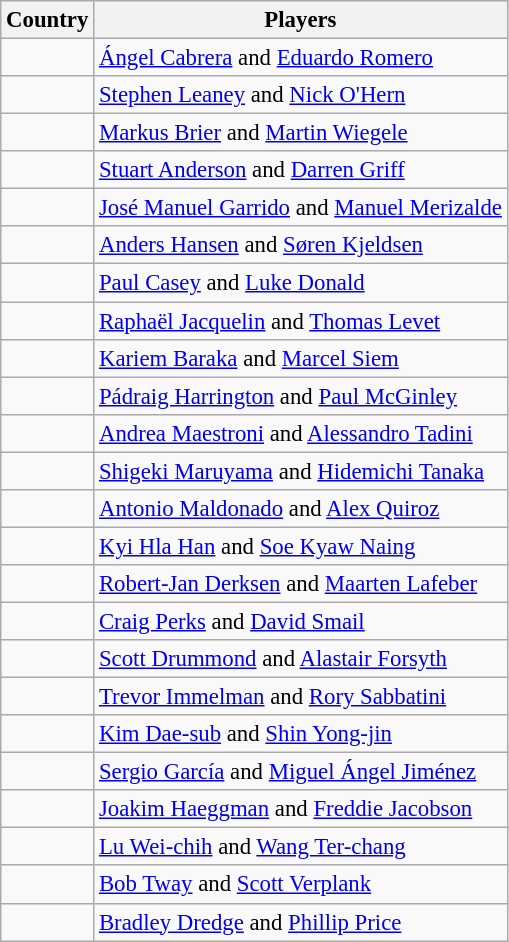<table class="wikitable" style="font-size:95%;">
<tr>
<th>Country</th>
<th>Players</th>
</tr>
<tr>
<td></td>
<td><a href='#'>Ángel Cabrera</a> and <a href='#'>Eduardo Romero</a></td>
</tr>
<tr>
<td></td>
<td><a href='#'>Stephen Leaney</a> and <a href='#'>Nick O'Hern</a></td>
</tr>
<tr>
<td></td>
<td><a href='#'>Markus Brier</a> and <a href='#'>Martin Wiegele</a></td>
</tr>
<tr>
<td></td>
<td><a href='#'>Stuart Anderson</a> and <a href='#'>Darren Griff</a></td>
</tr>
<tr>
<td></td>
<td><a href='#'>José Manuel Garrido</a> and <a href='#'>Manuel Merizalde</a></td>
</tr>
<tr>
<td></td>
<td><a href='#'>Anders Hansen</a> and <a href='#'>Søren Kjeldsen</a></td>
</tr>
<tr>
<td></td>
<td><a href='#'>Paul Casey</a> and <a href='#'>Luke Donald</a></td>
</tr>
<tr>
<td></td>
<td><a href='#'>Raphaël Jacquelin</a> and <a href='#'>Thomas Levet</a></td>
</tr>
<tr>
<td></td>
<td><a href='#'>Kariem Baraka</a> and <a href='#'>Marcel Siem</a></td>
</tr>
<tr>
<td></td>
<td><a href='#'>Pádraig Harrington</a> and <a href='#'>Paul McGinley</a></td>
</tr>
<tr>
<td></td>
<td><a href='#'>Andrea Maestroni</a> and <a href='#'>Alessandro Tadini</a></td>
</tr>
<tr>
<td></td>
<td><a href='#'>Shigeki Maruyama</a> and <a href='#'>Hidemichi Tanaka</a></td>
</tr>
<tr>
<td></td>
<td><a href='#'>Antonio Maldonado</a> and <a href='#'>Alex Quiroz</a></td>
</tr>
<tr>
<td></td>
<td><a href='#'>Kyi Hla Han</a> and <a href='#'>Soe Kyaw Naing</a></td>
</tr>
<tr>
<td></td>
<td><a href='#'>Robert-Jan Derksen</a> and <a href='#'>Maarten Lafeber</a></td>
</tr>
<tr>
<td></td>
<td><a href='#'>Craig Perks</a> and <a href='#'>David Smail</a></td>
</tr>
<tr>
<td></td>
<td><a href='#'>Scott Drummond</a> and <a href='#'>Alastair Forsyth</a></td>
</tr>
<tr>
<td></td>
<td><a href='#'>Trevor Immelman</a> and <a href='#'>Rory Sabbatini</a></td>
</tr>
<tr>
<td></td>
<td><a href='#'>Kim Dae-sub</a> and <a href='#'>Shin Yong-jin</a></td>
</tr>
<tr>
<td></td>
<td><a href='#'>Sergio García</a> and <a href='#'>Miguel Ángel Jiménez</a></td>
</tr>
<tr>
<td></td>
<td><a href='#'>Joakim Haeggman</a> and <a href='#'>Freddie Jacobson</a></td>
</tr>
<tr>
<td></td>
<td><a href='#'>Lu Wei-chih</a> and <a href='#'>Wang Ter-chang</a></td>
</tr>
<tr>
<td></td>
<td><a href='#'>Bob Tway</a> and <a href='#'>Scott Verplank</a></td>
</tr>
<tr>
<td></td>
<td><a href='#'>Bradley Dredge</a> and <a href='#'>Phillip Price</a></td>
</tr>
</table>
